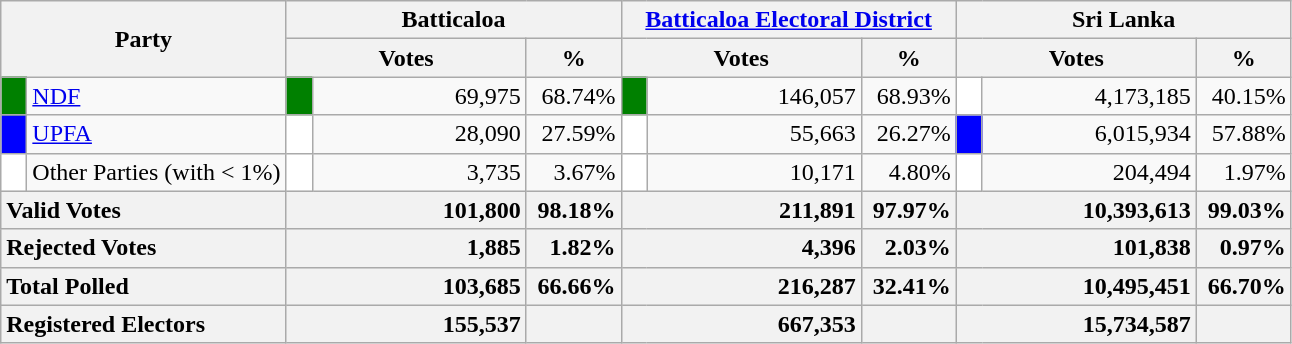<table class="wikitable">
<tr>
<th colspan="2" width="144px"rowspan="2">Party</th>
<th colspan="3" width="216px">Batticaloa</th>
<th colspan="3" width="216px"><a href='#'>Batticaloa Electoral District</a></th>
<th colspan="3" width="216px">Sri Lanka</th>
</tr>
<tr>
<th colspan="2" width="144px">Votes</th>
<th>%</th>
<th colspan="2" width="144px">Votes</th>
<th>%</th>
<th colspan="2" width="144px">Votes</th>
<th>%</th>
</tr>
<tr>
<td style="background-color:green;" width="10px"></td>
<td style="text-align:left;"><a href='#'>NDF</a></td>
<td style="background-color:green;" width="10px"></td>
<td style="text-align:right;">69,975</td>
<td style="text-align:right;">68.74%</td>
<td style="background-color:green;" width="10px"></td>
<td style="text-align:right;">146,057</td>
<td style="text-align:right;">68.93%</td>
<td style="background-color:white;" width="10px"></td>
<td style="text-align:right;">4,173,185</td>
<td style="text-align:right;">40.15%</td>
</tr>
<tr>
<td style="background-color:blue;" width="10px"></td>
<td style="text-align:left;"><a href='#'>UPFA</a></td>
<td style="background-color:white;" width="10px"></td>
<td style="text-align:right;">28,090</td>
<td style="text-align:right;">27.59%</td>
<td style="background-color:white;" width="10px"></td>
<td style="text-align:right;">55,663</td>
<td style="text-align:right;">26.27%</td>
<td style="background-color:blue;" width="10px"></td>
<td style="text-align:right;">6,015,934</td>
<td style="text-align:right;">57.88%</td>
</tr>
<tr>
<td style="background-color:white;" width="10px"></td>
<td style="text-align:left;">Other Parties (with < 1%)</td>
<td style="background-color:white;" width="10px"></td>
<td style="text-align:right;">3,735</td>
<td style="text-align:right;">3.67%</td>
<td style="background-color:white;" width="10px"></td>
<td style="text-align:right;">10,171</td>
<td style="text-align:right;">4.80%</td>
<td style="background-color:white;" width="10px"></td>
<td style="text-align:right;">204,494</td>
<td style="text-align:right;">1.97%</td>
</tr>
<tr>
<th colspan="2" width="144px"style="text-align:left;">Valid Votes</th>
<th style="text-align:right;"colspan="2" width="144px">101,800</th>
<th style="text-align:right;">98.18%</th>
<th style="text-align:right;"colspan="2" width="144px">211,891</th>
<th style="text-align:right;">97.97%</th>
<th style="text-align:right;"colspan="2" width="144px">10,393,613</th>
<th style="text-align:right;">99.03%</th>
</tr>
<tr>
<th colspan="2" width="144px"style="text-align:left;">Rejected Votes</th>
<th style="text-align:right;"colspan="2" width="144px">1,885</th>
<th style="text-align:right;">1.82%</th>
<th style="text-align:right;"colspan="2" width="144px">4,396</th>
<th style="text-align:right;">2.03%</th>
<th style="text-align:right;"colspan="2" width="144px">101,838</th>
<th style="text-align:right;">0.97%</th>
</tr>
<tr>
<th colspan="2" width="144px"style="text-align:left;">Total Polled</th>
<th style="text-align:right;"colspan="2" width="144px">103,685</th>
<th style="text-align:right;">66.66%</th>
<th style="text-align:right;"colspan="2" width="144px">216,287</th>
<th style="text-align:right;">32.41%</th>
<th style="text-align:right;"colspan="2" width="144px">10,495,451</th>
<th style="text-align:right;">66.70%</th>
</tr>
<tr>
<th colspan="2" width="144px"style="text-align:left;">Registered Electors</th>
<th style="text-align:right;"colspan="2" width="144px">155,537</th>
<th></th>
<th style="text-align:right;"colspan="2" width="144px">667,353</th>
<th></th>
<th style="text-align:right;"colspan="2" width="144px">15,734,587</th>
<th></th>
</tr>
</table>
